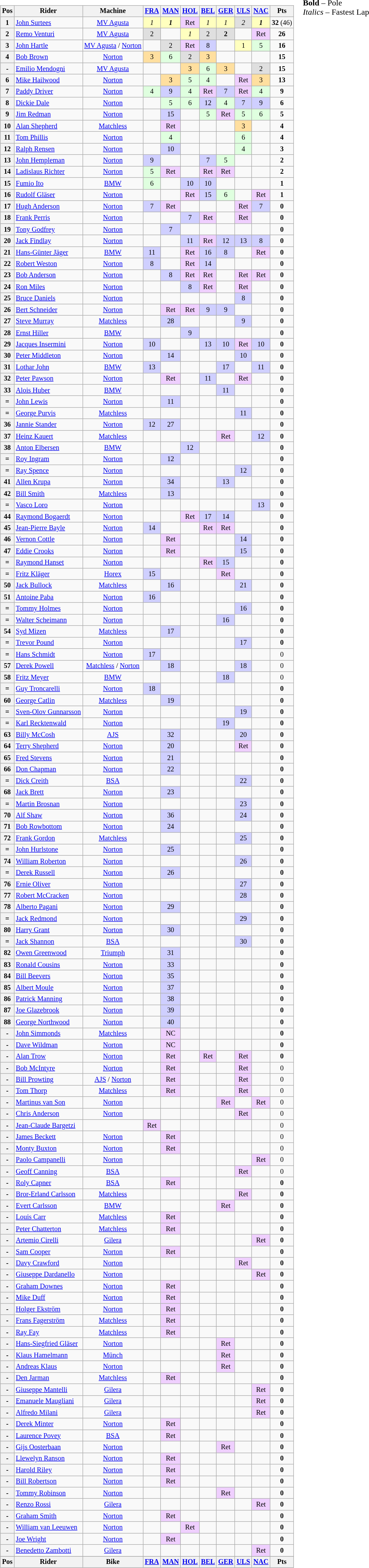<table>
<tr>
<td><br><table class="wikitable" style="font-size: 85%; text-align:center">
<tr valign="top">
<th valign="middle">Pos</th>
<th valign="middle">Rider</th>
<th valign="middle">Machine</th>
<th><a href='#'>FRA</a><br></th>
<th><a href='#'>MAN</a><br></th>
<th><a href='#'>HOL</a><br></th>
<th><a href='#'>BEL</a><br></th>
<th><a href='#'>GER</a><br></th>
<th><a href='#'>ULS</a><br></th>
<th><a href='#'>NAC</a><br></th>
<th valign="middle">Pts</th>
</tr>
<tr>
<th>1</th>
<td align="left"> <a href='#'>John Surtees</a></td>
<td><a href='#'>MV Agusta</a></td>
<td style="background:#ffffbf;"><em>1</em></td>
<td style="background:#ffffbf;"><strong><em>1</em></strong></td>
<td style="background:#efcfff;">Ret</td>
<td style="background:#ffffbf;"><em>1</em></td>
<td style="background:#ffffbf;"><em>1</em></td>
<td style="background:#dfdfdf;"><em>2</em></td>
<td style="background:#ffffbf;"><strong><em>1</em></strong></td>
<td><strong>32</strong> (46)</td>
</tr>
<tr>
<th>2</th>
<td align="left"> <a href='#'>Remo Venturi</a></td>
<td><a href='#'>MV Agusta</a></td>
<td style="background:#dfdfdf;">2</td>
<td></td>
<td style="background:#ffffbf;"><em>1</em></td>
<td style="background:#dfdfdf;">2</td>
<td style="background:#dfdfdf;"><strong>2</strong></td>
<td></td>
<td style="background:#efcfff;">Ret</td>
<td><strong>26</strong></td>
</tr>
<tr>
<th>3</th>
<td align="left"> <a href='#'>John Hartle</a></td>
<td><a href='#'>MV Agusta</a> / <a href='#'>Norton</a></td>
<td></td>
<td style="background:#dfdfdf;">2</td>
<td style="background:#efcfff;">Ret</td>
<td style="background:#cfcfff;">8</td>
<td></td>
<td style="background:#ffffbf;">1</td>
<td style="background:#dfffdf;">5</td>
<td><strong>16</strong></td>
</tr>
<tr>
<th>4</th>
<td align="left"> <a href='#'>Bob Brown</a></td>
<td><a href='#'>Norton</a></td>
<td style="background:#ffdf9f;">3</td>
<td style="background:#dfffdf;">6</td>
<td style="background:#dfdfdf;">2</td>
<td style="background:#ffdf9f;">3</td>
<td></td>
<td></td>
<td></td>
<td><strong>15</strong></td>
</tr>
<tr>
<th>-</th>
<td align="left"> <a href='#'>Emilio Mendogni</a></td>
<td><a href='#'>MV Agusta</a></td>
<td></td>
<td></td>
<td style="background:#ffdf9f;">3</td>
<td style="background:#dfffdf;">6</td>
<td style="background:#ffdf9f;">3</td>
<td></td>
<td style="background:#dfdfdf;">2</td>
<td><strong>15</strong></td>
</tr>
<tr>
<th>6</th>
<td align="left"> <a href='#'>Mike Hailwood</a></td>
<td><a href='#'>Norton</a></td>
<td></td>
<td style="background:#ffdf9f;">3</td>
<td style="background:#dfffdf;">5</td>
<td style="background:#dfffdf;">4</td>
<td></td>
<td style="background:#efcfff;">Ret</td>
<td style="background:#ffdf9f;">3</td>
<td><strong>13</strong></td>
</tr>
<tr>
<th>7</th>
<td align="left"> <a href='#'>Paddy Driver</a></td>
<td><a href='#'>Norton</a></td>
<td style="background:#dfffdf;">4</td>
<td style="background:#cfcfff;">9</td>
<td style="background:#dfffdf;">4</td>
<td style="background:#efcfff;">Ret</td>
<td style="background:#cfcfff;">7</td>
<td style="background:#efcfff;">Ret</td>
<td style="background:#dfffdf;">4</td>
<td><strong>9</strong></td>
</tr>
<tr>
<th>8</th>
<td align="left"> <a href='#'>Dickie Dale</a></td>
<td><a href='#'>Norton</a></td>
<td></td>
<td style="background:#dfffdf;">5</td>
<td style="background:#dfffdf;">6</td>
<td style="background:#cfcfff;">12</td>
<td style="background:#dfffdf;">4</td>
<td style="background:#cfcfff;">7</td>
<td style="background:#cfcfff;">9</td>
<td><strong>6</strong></td>
</tr>
<tr>
<th>9</th>
<td align="left"> <a href='#'>Jim Redman</a></td>
<td><a href='#'>Norton</a></td>
<td></td>
<td style="background:#cfcfff;">15</td>
<td></td>
<td style="background:#dfffdf;">5</td>
<td style="background:#efcfff;">Ret</td>
<td style="background:#dfffdf;">5</td>
<td style="background:#dfffdf;">6</td>
<td><strong>5</strong></td>
</tr>
<tr>
<th>10</th>
<td align="left"> <a href='#'>Alan Shepherd</a></td>
<td><a href='#'>Matchless</a></td>
<td></td>
<td style="background:#efcfff;">Ret</td>
<td></td>
<td></td>
<td></td>
<td style="background:#ffdf9f;">3</td>
<td></td>
<td><strong>4</strong></td>
</tr>
<tr>
<th>11</th>
<td align="left"> <a href='#'>Tom Phillis</a></td>
<td><a href='#'>Norton</a></td>
<td></td>
<td style="background:#dfffdf;">4</td>
<td></td>
<td></td>
<td></td>
<td style="background:#dfffdf;">6</td>
<td></td>
<td><strong>4</strong></td>
</tr>
<tr>
<th>12</th>
<td align="left"> <a href='#'>Ralph Rensen</a></td>
<td><a href='#'>Norton</a></td>
<td></td>
<td style="background:#cfcfff;">10</td>
<td></td>
<td></td>
<td></td>
<td style="background:#dfffdf;">4</td>
<td></td>
<td><strong>3</strong></td>
</tr>
<tr>
<th>13</th>
<td align="left"> <a href='#'>John Hempleman</a></td>
<td><a href='#'>Norton</a></td>
<td style="background:#cfcfff;">9</td>
<td></td>
<td></td>
<td style="background:#cfcfff;">7</td>
<td style="background:#dfffdf;">5</td>
<td></td>
<td></td>
<td><strong>2</strong></td>
</tr>
<tr>
<th>14</th>
<td align="left"> <a href='#'>Ladislaus Richter</a></td>
<td><a href='#'>Norton</a></td>
<td style="background:#dfffdf;">5</td>
<td style="background:#efcfff;">Ret</td>
<td></td>
<td style="background:#efcfff;">Ret</td>
<td style="background:#efcfff;">Ret</td>
<td></td>
<td></td>
<td><strong>2</strong></td>
</tr>
<tr>
<th>15</th>
<td align="left"> <a href='#'>Fumio Ito</a></td>
<td><a href='#'>BMW</a></td>
<td style="background:#dfffdf;">6</td>
<td></td>
<td style="background:#cfcfff;">10</td>
<td style="background:#cfcfff;">10</td>
<td></td>
<td></td>
<td></td>
<td><strong>1</strong></td>
</tr>
<tr>
<th>16</th>
<td align="left"> <a href='#'>Rudolf Gläser</a></td>
<td><a href='#'>Norton</a></td>
<td></td>
<td></td>
<td style="background:#efcfff;">Ret</td>
<td style="background:#cfcfff;">15</td>
<td style="background:#dfffdf;">6</td>
<td></td>
<td style="background:#efcfff;">Ret</td>
<td><strong>1</strong></td>
</tr>
<tr>
<th>17</th>
<td align="left"> <a href='#'>Hugh Anderson</a></td>
<td><a href='#'>Norton</a></td>
<td style="background:#cfcfff;">7</td>
<td style="background:#efcfff;">Ret</td>
<td></td>
<td></td>
<td></td>
<td style="background:#efcfff;">Ret</td>
<td style="background:#cfcfff;">7</td>
<td><strong>0</strong></td>
</tr>
<tr>
<th>18</th>
<td align="left"> <a href='#'>Frank Perris</a></td>
<td><a href='#'>Norton</a></td>
<td></td>
<td></td>
<td style="background:#cfcfff;">7</td>
<td style="background:#efcfff;">Ret</td>
<td></td>
<td style="background:#efcfff;">Ret</td>
<td></td>
<td><strong>0</strong></td>
</tr>
<tr>
<th>19</th>
<td align="left">   <a href='#'>Tony Godfrey</a></td>
<td><a href='#'>Norton</a></td>
<td></td>
<td style="background:#cfcfff;">7</td>
<td></td>
<td></td>
<td></td>
<td></td>
<td></td>
<td><strong>0</strong></td>
</tr>
<tr>
<th>20</th>
<td align="left"> <a href='#'>Jack Findlay</a></td>
<td><a href='#'>Norton</a></td>
<td></td>
<td></td>
<td style="background:#cfcfff;">11</td>
<td style="background:#efcfff;">Ret</td>
<td style="background:#cfcfff;">12</td>
<td style="background:#cfcfff;">13</td>
<td style="background:#cfcfff;">8</td>
<td><strong>0</strong></td>
</tr>
<tr>
<th>21</th>
<td align="left"> <a href='#'>Hans-Günter Jäger</a></td>
<td><a href='#'>BMW</a></td>
<td style="background:#cfcfff;">11</td>
<td></td>
<td style="background:#efcfff;">Ret</td>
<td style="background:#cfcfff;">16</td>
<td style="background:#cfcfff;">8</td>
<td></td>
<td style="background:#efcfff;">Ret</td>
<td><strong>0</strong></td>
</tr>
<tr>
<th>22</th>
<td align="left"> <a href='#'>Robert Weston</a></td>
<td><a href='#'>Norton</a></td>
<td style="background:#cfcfff;">8</td>
<td></td>
<td style="background:#efcfff;">Ret</td>
<td style="background:#cfcfff;">14</td>
<td></td>
<td></td>
<td></td>
<td><strong>0</strong></td>
</tr>
<tr>
<th>23</th>
<td align="left"> <a href='#'>Bob Anderson</a></td>
<td><a href='#'>Norton</a></td>
<td></td>
<td style="background:#cfcfff;">8</td>
<td style="background:#efcfff;">Ret</td>
<td style="background:#efcfff;">Ret</td>
<td></td>
<td style="background:#efcfff;">Ret</td>
<td style="background:#efcfff;">Ret</td>
<td><strong>0</strong></td>
</tr>
<tr>
<th>24</th>
<td align="left"> <a href='#'>Ron Miles</a></td>
<td><a href='#'>Norton</a></td>
<td></td>
<td></td>
<td style="background:#cfcfff;">8</td>
<td style="background:#efcfff;">Ret</td>
<td></td>
<td style="background:#efcfff;">Ret</td>
<td></td>
<td><strong>0</strong></td>
</tr>
<tr>
<th>25</th>
<td align="left"> <a href='#'>Bruce Daniels</a></td>
<td><a href='#'>Norton</a></td>
<td></td>
<td></td>
<td></td>
<td></td>
<td></td>
<td style="background:#cfcfff;">8</td>
<td></td>
<td><strong>0</strong></td>
</tr>
<tr>
<th>26</th>
<td align="left"> <a href='#'>Bert Schneider</a></td>
<td><a href='#'>Norton</a></td>
<td></td>
<td style="background:#efcfff;">Ret</td>
<td style="background:#efcfff;">Ret</td>
<td style="background:#cfcfff;">9</td>
<td style="background:#cfcfff;">9</td>
<td></td>
<td></td>
<td><strong>0</strong></td>
</tr>
<tr>
<th>27</th>
<td align="left"> <a href='#'>Steve Murray</a></td>
<td><a href='#'>Matchless</a></td>
<td></td>
<td style="background:#cfcfff;">28</td>
<td></td>
<td></td>
<td></td>
<td style="background:#cfcfff;">9</td>
<td></td>
<td><strong>0</strong></td>
</tr>
<tr>
<th>28</th>
<td align="left"> <a href='#'>Ernst Hiller</a></td>
<td><a href='#'>BMW</a></td>
<td></td>
<td></td>
<td style="background:#cfcfff;">9</td>
<td></td>
<td></td>
<td></td>
<td></td>
<td><strong>0</strong></td>
</tr>
<tr>
<th>29</th>
<td align="left"> <a href='#'>Jacques Insermini</a></td>
<td><a href='#'>Norton</a></td>
<td style="background:#cfcfff;">10</td>
<td></td>
<td></td>
<td style="background:#cfcfff;">13</td>
<td style="background:#cfcfff;">10</td>
<td style="background:#efcfff;">Ret</td>
<td style="background:#cfcfff;">10</td>
<td><strong>0</strong></td>
</tr>
<tr>
<th>30</th>
<td align="left"> <a href='#'>Peter Middleton</a></td>
<td><a href='#'>Norton</a></td>
<td></td>
<td style="background:#cfcfff;">14</td>
<td></td>
<td></td>
<td></td>
<td style="background:#cfcfff;">10</td>
<td></td>
<td><strong>0</strong></td>
</tr>
<tr>
<th>31</th>
<td align="left"> <a href='#'>Lothar John</a></td>
<td><a href='#'>BMW</a></td>
<td style="background:#cfcfff;">13</td>
<td></td>
<td></td>
<td></td>
<td style="background:#cfcfff;">17</td>
<td></td>
<td style="background:#cfcfff;">11</td>
<td><strong>0</strong></td>
</tr>
<tr>
<th>32</th>
<td align="left"> <a href='#'>Peter Pawson</a></td>
<td><a href='#'>Norton</a></td>
<td></td>
<td style="background:#efcfff;">Ret</td>
<td></td>
<td style="background:#cfcfff;">11</td>
<td></td>
<td style="background:#efcfff;">Ret</td>
<td></td>
<td><strong>0</strong></td>
</tr>
<tr>
<th>33</th>
<td align="left"> <a href='#'>Alois Huber</a></td>
<td><a href='#'>BMW</a></td>
<td></td>
<td></td>
<td></td>
<td></td>
<td style="background:#cfcfff;">11</td>
<td></td>
<td></td>
<td><strong>0</strong></td>
</tr>
<tr>
<th>=</th>
<td align="left"> <a href='#'>John Lewis</a></td>
<td><a href='#'>Norton</a></td>
<td></td>
<td style="background:#cfcfff;">11</td>
<td></td>
<td></td>
<td></td>
<td></td>
<td></td>
<td><strong>0</strong></td>
</tr>
<tr>
<th>=</th>
<td align="left"> <a href='#'>George Purvis</a></td>
<td><a href='#'>Matchless</a></td>
<td></td>
<td></td>
<td></td>
<td></td>
<td></td>
<td style="background:#cfcfff;">11</td>
<td></td>
<td><strong>0</strong></td>
</tr>
<tr>
<th>36</th>
<td align="left"> <a href='#'>Jannie Stander</a></td>
<td><a href='#'>Norton</a></td>
<td style="background:#cfcfff;">12</td>
<td style="background:#cfcfff;">27</td>
<td></td>
<td></td>
<td></td>
<td></td>
<td></td>
<td><strong>0</strong></td>
</tr>
<tr>
<th>37</th>
<td align="left"> <a href='#'>Heinz Kauert</a></td>
<td><a href='#'>Matchless</a></td>
<td></td>
<td></td>
<td></td>
<td></td>
<td style="background:#efcfff;">Ret</td>
<td></td>
<td style="background:#cfcfff;">12</td>
<td><strong>0</strong></td>
</tr>
<tr>
<th>38</th>
<td align="left"> <a href='#'>Anton Elbersen</a></td>
<td><a href='#'>BMW</a></td>
<td></td>
<td></td>
<td style="background:#cfcfff;">12</td>
<td></td>
<td></td>
<td></td>
<td></td>
<td><strong>0</strong></td>
</tr>
<tr>
<th>=</th>
<td align="left"> <a href='#'>Roy Ingram</a></td>
<td><a href='#'>Norton</a></td>
<td></td>
<td style="background:#cfcfff;">12</td>
<td></td>
<td></td>
<td></td>
<td></td>
<td></td>
<td><strong>0</strong></td>
</tr>
<tr>
<th>=</th>
<td align="left"> <a href='#'>Ray Spence</a></td>
<td><a href='#'>Norton</a></td>
<td></td>
<td></td>
<td></td>
<td></td>
<td></td>
<td style="background:#cfcfff;">12</td>
<td></td>
<td><strong>0</strong></td>
</tr>
<tr>
<th>41</th>
<td align="left"> <a href='#'>Allen Krupa</a></td>
<td><a href='#'>Norton</a></td>
<td></td>
<td style="background:#cfcfff;">34</td>
<td></td>
<td></td>
<td style="background:#cfcfff;">13</td>
<td></td>
<td></td>
<td><strong>0</strong></td>
</tr>
<tr>
<th>42</th>
<td align="left"> <a href='#'>Bill Smith</a></td>
<td><a href='#'>Matchless</a></td>
<td></td>
<td style="background:#cfcfff;">13</td>
<td></td>
<td></td>
<td></td>
<td></td>
<td></td>
<td><strong>0</strong></td>
</tr>
<tr>
<th>=</th>
<td align="left"> <a href='#'>Vasco Loro</a></td>
<td><a href='#'>Norton</a></td>
<td></td>
<td></td>
<td></td>
<td></td>
<td></td>
<td></td>
<td style="background:#cfcfff;">13</td>
<td><strong>0</strong></td>
</tr>
<tr>
<th>44</th>
<td align="left"> <a href='#'>Raymond Bogaerdt</a></td>
<td><a href='#'>Norton</a></td>
<td></td>
<td></td>
<td style="background:#efcfff;">Ret</td>
<td style="background:#cfcfff;">17</td>
<td style="background:#cfcfff;">14</td>
<td></td>
<td></td>
<td><strong>0</strong></td>
</tr>
<tr>
<th>45</th>
<td align="left"> <a href='#'>Jean-Pierre Bayle</a></td>
<td><a href='#'>Norton</a></td>
<td style="background:#cfcfff;">14</td>
<td></td>
<td></td>
<td style="background:#efcfff;">Ret</td>
<td style="background:#efcfff;">Ret</td>
<td></td>
<td></td>
<td><strong>0</strong></td>
</tr>
<tr>
<th>46</th>
<td align="left"> <a href='#'>Vernon Cottle</a></td>
<td><a href='#'>Norton</a></td>
<td></td>
<td style="background:#efcfff;">Ret</td>
<td></td>
<td></td>
<td></td>
<td style="background:#cfcfff;">14</td>
<td></td>
<td><strong>0</strong></td>
</tr>
<tr>
<th>47</th>
<td align="left"> <a href='#'>Eddie Crooks</a></td>
<td><a href='#'>Norton</a></td>
<td></td>
<td style="background:#efcfff;">Ret</td>
<td></td>
<td></td>
<td></td>
<td style="background:#cfcfff;">15</td>
<td></td>
<td><strong>0</strong></td>
</tr>
<tr>
<th>=</th>
<td align="left"> <a href='#'>Raymond Hanset</a></td>
<td><a href='#'>Norton</a></td>
<td></td>
<td></td>
<td></td>
<td style="background:#efcfff;">Ret</td>
<td style="background:#cfcfff;">15</td>
<td></td>
<td></td>
<td><strong>0</strong></td>
</tr>
<tr>
<th>=</th>
<td align="left"> <a href='#'>Fritz Kläger</a></td>
<td><a href='#'>Horex</a></td>
<td style="background:#cfcfff;">15</td>
<td></td>
<td></td>
<td></td>
<td style="background:#efcfff;">Ret</td>
<td></td>
<td></td>
<td><strong>0</strong></td>
</tr>
<tr>
<th>50</th>
<td align="left"> <a href='#'>Jack Bullock</a></td>
<td><a href='#'>Matchless</a></td>
<td></td>
<td style="background:#cfcfff;">16</td>
<td></td>
<td></td>
<td></td>
<td style="background:#cfcfff;">21</td>
<td></td>
<td><strong>0</strong></td>
</tr>
<tr>
<th>51</th>
<td align="left"> <a href='#'>Antoine Paba</a></td>
<td><a href='#'>Norton</a></td>
<td style="background:#cfcfff;">16</td>
<td></td>
<td></td>
<td></td>
<td></td>
<td></td>
<td></td>
<td><strong>0</strong></td>
</tr>
<tr>
<th>=</th>
<td align="left"> <a href='#'>Tommy Holmes</a></td>
<td><a href='#'>Norton</a></td>
<td></td>
<td></td>
<td></td>
<td></td>
<td></td>
<td style="background:#cfcfff;">16</td>
<td></td>
<td><strong>0</strong></td>
</tr>
<tr>
<th>=</th>
<td align="left"> <a href='#'>Walter Scheimann</a></td>
<td><a href='#'>Norton</a></td>
<td></td>
<td></td>
<td></td>
<td></td>
<td style="background:#cfcfff;">16</td>
<td></td>
<td></td>
<td><strong>0</strong></td>
</tr>
<tr>
<th>54</th>
<td align="left"> <a href='#'>Syd Mizen</a></td>
<td><a href='#'>Matchless</a></td>
<td></td>
<td style="background:#cfcfff;">17</td>
<td></td>
<td></td>
<td></td>
<td></td>
<td></td>
<td><strong>0</strong></td>
</tr>
<tr>
<th>=</th>
<td align="left"> <a href='#'>Trevor Pound</a></td>
<td><a href='#'>Norton</a></td>
<td></td>
<td></td>
<td></td>
<td></td>
<td></td>
<td style="background:#cfcfff;">17</td>
<td></td>
<td><strong>0</strong></td>
</tr>
<tr>
<th>=</th>
<td align="left"> <a href='#'>Hans Schmidt</a></td>
<td><a href='#'>Norton</a></td>
<td style="background:#cfcfff;">17</td>
<td></td>
<td></td>
<td></td>
<td></td>
<td></td>
<td></td>
<td>0</td>
</tr>
<tr>
<th>57</th>
<td align="left"> <a href='#'>Derek Powell</a></td>
<td><a href='#'>Matchless</a> / <a href='#'>Norton</a></td>
<td></td>
<td style="background:#cfcfff;">18</td>
<td></td>
<td></td>
<td></td>
<td style="background:#cfcfff;">18</td>
<td></td>
<td>0</td>
</tr>
<tr>
<th>58</th>
<td align="left"> <a href='#'>Fritz Meyer</a></td>
<td><a href='#'>BMW</a></td>
<td></td>
<td></td>
<td></td>
<td></td>
<td style="background:#cfcfff;">18</td>
<td></td>
<td></td>
<td>0</td>
</tr>
<tr>
<th>=</th>
<td align="left"> <a href='#'>Guy Troncarelli</a></td>
<td><a href='#'>Norton</a></td>
<td style="background:#cfcfff;">18</td>
<td></td>
<td></td>
<td></td>
<td></td>
<td></td>
<td></td>
<td><strong>0</strong></td>
</tr>
<tr>
<th>60</th>
<td align="left"> <a href='#'>George Catlin</a></td>
<td><a href='#'>Matchless</a></td>
<td></td>
<td style="background:#cfcfff;">19</td>
<td></td>
<td></td>
<td></td>
<td></td>
<td></td>
<td><strong>0</strong></td>
</tr>
<tr>
<th>=</th>
<td align="left"> <a href='#'>Sven-Olov Gunnarsson</a></td>
<td><a href='#'>Norton</a></td>
<td></td>
<td></td>
<td></td>
<td></td>
<td></td>
<td style="background:#cfcfff;">19</td>
<td></td>
<td><strong>0</strong></td>
</tr>
<tr>
<th>=</th>
<td align="left"> <a href='#'>Karl Recktenwald</a></td>
<td><a href='#'>Norton</a></td>
<td></td>
<td></td>
<td></td>
<td></td>
<td style="background:#cfcfff;">19</td>
<td></td>
<td></td>
<td><strong>0</strong></td>
</tr>
<tr>
<th>63</th>
<td align="left"> <a href='#'>Billy McCosh</a></td>
<td><a href='#'>AJS</a></td>
<td></td>
<td style="background:#cfcfff;">32</td>
<td></td>
<td></td>
<td></td>
<td style="background:#cfcfff;">20</td>
<td></td>
<td><strong>0</strong></td>
</tr>
<tr>
<th>64</th>
<td align="left"> <a href='#'>Terry Shepherd</a></td>
<td><a href='#'>Norton</a></td>
<td></td>
<td style="background:#cfcfff;">20</td>
<td></td>
<td></td>
<td></td>
<td style="background:#efcfff;">Ret</td>
<td></td>
<td><strong>0</strong></td>
</tr>
<tr>
<th>65</th>
<td align="left"> <a href='#'>Fred Stevens</a></td>
<td><a href='#'>Norton</a></td>
<td></td>
<td style="background:#cfcfff;">21</td>
<td></td>
<td></td>
<td></td>
<td></td>
<td></td>
<td><strong>0</strong></td>
</tr>
<tr>
<th>66</th>
<td align="left"> <a href='#'>Don Chapman</a></td>
<td><a href='#'>Norton</a></td>
<td></td>
<td style="background:#cfcfff;">22</td>
<td></td>
<td></td>
<td></td>
<td></td>
<td></td>
<td><strong>0</strong></td>
</tr>
<tr>
<th>=</th>
<td align="left"> <a href='#'>Dick Creith</a></td>
<td><a href='#'>BSA</a></td>
<td></td>
<td></td>
<td></td>
<td></td>
<td></td>
<td style="background:#cfcfff;">22</td>
<td></td>
<td><strong>0</strong></td>
</tr>
<tr>
<th>68</th>
<td align="left"> <a href='#'>Jack Brett</a></td>
<td><a href='#'>Norton</a></td>
<td></td>
<td style="background:#cfcfff;">23</td>
<td></td>
<td></td>
<td></td>
<td></td>
<td></td>
<td><strong>0</strong></td>
</tr>
<tr>
<th>=</th>
<td align="left"> <a href='#'>Martin Brosnan</a></td>
<td><a href='#'>Norton</a></td>
<td></td>
<td></td>
<td></td>
<td></td>
<td></td>
<td style="background:#cfcfff;">23</td>
<td></td>
<td><strong>0</strong></td>
</tr>
<tr>
<th>70</th>
<td align="left"> <a href='#'>Alf Shaw</a></td>
<td><a href='#'>Norton</a></td>
<td></td>
<td style="background:#cfcfff;">36</td>
<td></td>
<td></td>
<td></td>
<td style="background:#cfcfff;">24</td>
<td></td>
<td><strong>0</strong></td>
</tr>
<tr>
<th>71</th>
<td align="left"> <a href='#'>Bob Rowbottom</a></td>
<td><a href='#'>Norton</a></td>
<td></td>
<td style="background:#cfcfff;">24</td>
<td></td>
<td></td>
<td></td>
<td></td>
<td></td>
<td><strong>0</strong></td>
</tr>
<tr>
<th>72</th>
<td align="left"> <a href='#'>Frank Gordon</a></td>
<td><a href='#'>Matchless</a></td>
<td></td>
<td></td>
<td></td>
<td></td>
<td></td>
<td style="background:#cfcfff;">25</td>
<td></td>
<td><strong>0</strong></td>
</tr>
<tr>
<th>=</th>
<td align="left"> <a href='#'>John Hurlstone</a></td>
<td><a href='#'>Norton</a></td>
<td></td>
<td style="background:#cfcfff;">25</td>
<td></td>
<td></td>
<td></td>
<td></td>
<td></td>
<td><strong>0</strong></td>
</tr>
<tr>
<th>74</th>
<td align="left"> <a href='#'>William Roberton</a></td>
<td><a href='#'>Norton</a></td>
<td></td>
<td></td>
<td></td>
<td></td>
<td></td>
<td style="background:#cfcfff;">26</td>
<td></td>
<td><strong>0</strong></td>
</tr>
<tr>
<th>=</th>
<td align="left"> <a href='#'>Derek Russell</a></td>
<td><a href='#'>Norton</a></td>
<td></td>
<td style="background:#cfcfff;">26</td>
<td></td>
<td></td>
<td></td>
<td></td>
<td></td>
<td><strong>0</strong></td>
</tr>
<tr>
<th>76</th>
<td align="left"> <a href='#'>Ernie Oliver</a></td>
<td><a href='#'>Norton</a></td>
<td></td>
<td></td>
<td></td>
<td></td>
<td></td>
<td style="background:#cfcfff;">27</td>
<td></td>
<td><strong>0</strong></td>
</tr>
<tr>
<th>77</th>
<td align="left"> <a href='#'>Robert McCracken</a></td>
<td><a href='#'>Norton</a></td>
<td></td>
<td></td>
<td></td>
<td></td>
<td></td>
<td style="background:#cfcfff;">28</td>
<td></td>
<td><strong>0</strong></td>
</tr>
<tr>
<th>78</th>
<td align="left"> <a href='#'>Alberto Pagani</a></td>
<td><a href='#'>Norton</a></td>
<td></td>
<td style="background:#cfcfff;">29</td>
<td></td>
<td></td>
<td></td>
<td></td>
<td></td>
<td><strong>0</strong></td>
</tr>
<tr>
<th>=</th>
<td align="left"> <a href='#'>Jack Redmond</a></td>
<td><a href='#'>Norton</a></td>
<td></td>
<td></td>
<td></td>
<td></td>
<td></td>
<td style="background:#cfcfff;">29</td>
<td></td>
<td><strong>0</strong></td>
</tr>
<tr>
<th>80</th>
<td align="left"> <a href='#'>Harry Grant</a></td>
<td><a href='#'>Norton</a></td>
<td></td>
<td style="background:#cfcfff;">30</td>
<td></td>
<td></td>
<td></td>
<td></td>
<td></td>
<td><strong>0</strong></td>
</tr>
<tr>
<th>=</th>
<td align="left"> <a href='#'>Jack Shannon</a></td>
<td><a href='#'>BSA</a></td>
<td></td>
<td></td>
<td></td>
<td></td>
<td></td>
<td style="background:#cfcfff;">30</td>
<td></td>
<td><strong>0</strong></td>
</tr>
<tr>
<th>82</th>
<td align="left"> <a href='#'>Owen Greenwood</a></td>
<td><a href='#'>Triumph</a></td>
<td></td>
<td style="background:#cfcfff;">31</td>
<td></td>
<td></td>
<td></td>
<td></td>
<td></td>
<td><strong>0</strong></td>
</tr>
<tr>
<th>83</th>
<td align="left"> <a href='#'>Ronald Cousins</a></td>
<td><a href='#'>Norton</a></td>
<td></td>
<td style="background:#cfcfff;">33</td>
<td></td>
<td></td>
<td></td>
<td></td>
<td></td>
<td><strong>0</strong></td>
</tr>
<tr>
<th>84</th>
<td align="left"> <a href='#'>Bill Beevers</a></td>
<td><a href='#'>Norton</a></td>
<td></td>
<td style="background:#cfcfff;">35</td>
<td></td>
<td></td>
<td></td>
<td></td>
<td></td>
<td><strong>0</strong></td>
</tr>
<tr>
<th>85</th>
<td align="left"> <a href='#'>Albert Moule</a></td>
<td><a href='#'>Norton</a></td>
<td></td>
<td style="background:#cfcfff;">37</td>
<td></td>
<td></td>
<td></td>
<td></td>
<td></td>
<td><strong>0</strong></td>
</tr>
<tr>
<th>86</th>
<td align="left"> <a href='#'>Patrick Manning</a></td>
<td><a href='#'>Norton</a></td>
<td></td>
<td style="background:#cfcfff;">38</td>
<td></td>
<td></td>
<td></td>
<td></td>
<td></td>
<td><strong>0</strong></td>
</tr>
<tr>
<th>87</th>
<td align="left"> <a href='#'>Joe Glazebrook</a></td>
<td><a href='#'>Norton</a></td>
<td></td>
<td style="background:#cfcfff;">39</td>
<td></td>
<td></td>
<td></td>
<td></td>
<td></td>
<td><strong>0</strong></td>
</tr>
<tr>
<th>88</th>
<td align="left"> <a href='#'>George Northwood</a></td>
<td><a href='#'>Norton</a></td>
<td></td>
<td style="background:#cfcfff;">40</td>
<td></td>
<td></td>
<td></td>
<td></td>
<td></td>
<td><strong>0</strong></td>
</tr>
<tr>
<th>-</th>
<td align="left"> <a href='#'>John Simmonds</a></td>
<td><a href='#'>Matchless</a></td>
<td></td>
<td style="background:#efcfff;">NC</td>
<td></td>
<td></td>
<td></td>
<td></td>
<td></td>
<td><strong>0</strong></td>
</tr>
<tr>
<th>-</th>
<td align="left"> <a href='#'>Dave Wildman</a></td>
<td><a href='#'>Norton</a></td>
<td></td>
<td style="background:#efcfff;">NC</td>
<td></td>
<td></td>
<td></td>
<td></td>
<td></td>
<td><strong>0</strong></td>
</tr>
<tr>
<th>-</th>
<td align="left"> <a href='#'>Alan Trow</a></td>
<td><a href='#'>Norton</a></td>
<td></td>
<td style="background:#efcfff;">Ret</td>
<td></td>
<td style="background:#efcfff;">Ret</td>
<td></td>
<td style="background:#efcfff;">Ret</td>
<td></td>
<td><strong>0</strong></td>
</tr>
<tr>
<th>-</th>
<td align="left"> <a href='#'>Bob McIntyre</a></td>
<td><a href='#'>Norton</a></td>
<td></td>
<td style="background:#efcfff;">Ret</td>
<td></td>
<td></td>
<td></td>
<td style="background:#efcfff;">Ret</td>
<td></td>
<td>0</td>
</tr>
<tr>
<th>-</th>
<td align="left"> <a href='#'>Bill Prowting</a></td>
<td><a href='#'>AJS</a> / <a href='#'>Norton</a></td>
<td></td>
<td style="background:#efcfff;">Ret</td>
<td></td>
<td></td>
<td></td>
<td style="background:#efcfff;">Ret</td>
<td></td>
<td>0</td>
</tr>
<tr>
<th>-</th>
<td align="left"> <a href='#'>Tom Thorp</a></td>
<td><a href='#'>Matchless</a></td>
<td></td>
<td style="background:#efcfff;">Ret</td>
<td></td>
<td></td>
<td></td>
<td style="background:#efcfff;">Ret</td>
<td></td>
<td>0</td>
</tr>
<tr>
<th>-</th>
<td align="left"> <a href='#'>Martinus van Son</a></td>
<td><a href='#'>Norton</a></td>
<td></td>
<td></td>
<td></td>
<td></td>
<td style="background:#efcfff;">Ret</td>
<td></td>
<td style="background:#efcfff;">Ret</td>
<td>0</td>
</tr>
<tr>
<th>-</th>
<td align="left"> <a href='#'>Chris Anderson</a></td>
<td><a href='#'>Norton</a></td>
<td></td>
<td></td>
<td></td>
<td></td>
<td></td>
<td style="background:#efcfff;">Ret</td>
<td></td>
<td>0</td>
</tr>
<tr>
<th>-</th>
<td align="left"> <a href='#'>Jean-Claude Bargetzi</a></td>
<td></td>
<td style="background:#efcfff;">Ret</td>
<td></td>
<td></td>
<td></td>
<td></td>
<td></td>
<td></td>
<td>0</td>
</tr>
<tr>
<th>-</th>
<td align="left"> <a href='#'>James Beckett</a></td>
<td><a href='#'>Norton</a></td>
<td></td>
<td style="background:#efcfff;">Ret</td>
<td></td>
<td></td>
<td></td>
<td></td>
<td></td>
<td>0</td>
</tr>
<tr>
<th>-</th>
<td align="left"> <a href='#'>Monty Buxton</a></td>
<td><a href='#'>Norton</a></td>
<td></td>
<td style="background:#efcfff;">Ret</td>
<td></td>
<td></td>
<td></td>
<td></td>
<td></td>
<td>0</td>
</tr>
<tr>
<th>-</th>
<td align="left"> <a href='#'>Paolo Campanelli</a></td>
<td><a href='#'>Norton</a></td>
<td></td>
<td></td>
<td></td>
<td></td>
<td></td>
<td></td>
<td style="background:#efcfff;">Ret</td>
<td>0</td>
</tr>
<tr>
<th>-</th>
<td align="left"> <a href='#'>Geoff Canning</a></td>
<td><a href='#'>BSA</a></td>
<td></td>
<td></td>
<td></td>
<td></td>
<td></td>
<td style="background:#efcfff;">Ret</td>
<td></td>
<td>0</td>
</tr>
<tr>
<th>-</th>
<td align="left"> <a href='#'>Roly Capner</a></td>
<td><a href='#'>BSA</a></td>
<td></td>
<td style="background:#efcfff;">Ret</td>
<td></td>
<td></td>
<td></td>
<td></td>
<td></td>
<td><strong>0</strong></td>
</tr>
<tr>
<th>-</th>
<td align="left"> <a href='#'>Bror-Erland Carlsson</a></td>
<td><a href='#'>Matchless</a></td>
<td></td>
<td></td>
<td></td>
<td></td>
<td></td>
<td style="background:#efcfff;">Ret</td>
<td></td>
<td><strong>0</strong></td>
</tr>
<tr>
<th>-</th>
<td align="left"> <a href='#'>Evert Carlsson</a></td>
<td><a href='#'>BMW</a></td>
<td></td>
<td></td>
<td></td>
<td></td>
<td style="background:#efcfff;">Ret</td>
<td></td>
<td></td>
<td><strong>0</strong></td>
</tr>
<tr>
<th>-</th>
<td align="left"> <a href='#'>Louis Carr</a></td>
<td><a href='#'>Matchless</a></td>
<td></td>
<td style="background:#efcfff;">Ret</td>
<td></td>
<td></td>
<td></td>
<td></td>
<td></td>
<td><strong>0</strong></td>
</tr>
<tr>
<th>-</th>
<td align="left"> <a href='#'>Peter Chatterton</a></td>
<td><a href='#'>Matchless</a></td>
<td></td>
<td style="background:#efcfff;">Ret</td>
<td></td>
<td></td>
<td></td>
<td></td>
<td></td>
<td><strong>0</strong></td>
</tr>
<tr>
<th>-</th>
<td align="left"> <a href='#'>Artemio Cirelli</a></td>
<td><a href='#'>Gilera</a></td>
<td></td>
<td></td>
<td></td>
<td></td>
<td></td>
<td></td>
<td style="background:#efcfff;">Ret</td>
<td><strong>0</strong></td>
</tr>
<tr>
<th>-</th>
<td align="left"> <a href='#'>Sam Cooper</a></td>
<td><a href='#'>Norton</a></td>
<td></td>
<td style="background:#efcfff;">Ret</td>
<td></td>
<td></td>
<td></td>
<td></td>
<td></td>
<td><strong>0</strong></td>
</tr>
<tr>
<th>-</th>
<td align="left"> <a href='#'>Davy Crawford</a></td>
<td><a href='#'>Norton</a></td>
<td></td>
<td></td>
<td></td>
<td></td>
<td></td>
<td style="background:#efcfff;">Ret</td>
<td></td>
<td><strong>0</strong></td>
</tr>
<tr>
<th>-</th>
<td align="left"> <a href='#'>Giuseppe Dardanello</a></td>
<td><a href='#'>Norton</a></td>
<td></td>
<td></td>
<td></td>
<td></td>
<td></td>
<td></td>
<td style="background:#efcfff;">Ret</td>
<td><strong>0</strong></td>
</tr>
<tr>
<th>-</th>
<td align="left"> <a href='#'>Graham Downes</a></td>
<td><a href='#'>Norton</a></td>
<td></td>
<td style="background:#efcfff;">Ret</td>
<td></td>
<td></td>
<td></td>
<td></td>
<td></td>
<td><strong>0</strong></td>
</tr>
<tr>
<th>-</th>
<td align="left"> <a href='#'>Mike Duff</a></td>
<td><a href='#'>Norton</a></td>
<td></td>
<td style="background:#efcfff;">Ret</td>
<td></td>
<td></td>
<td></td>
<td></td>
<td></td>
<td><strong>0</strong></td>
</tr>
<tr>
<th>-</th>
<td align="left"> <a href='#'>Holger Ekström</a></td>
<td><a href='#'>Norton</a></td>
<td></td>
<td style="background:#efcfff;">Ret</td>
<td></td>
<td></td>
<td></td>
<td></td>
<td></td>
<td><strong>0</strong></td>
</tr>
<tr>
<th>-</th>
<td align="left"> <a href='#'>Frans Fagerström</a></td>
<td><a href='#'>Matchless</a></td>
<td></td>
<td style="background:#efcfff;">Ret</td>
<td></td>
<td></td>
<td></td>
<td></td>
<td></td>
<td><strong>0</strong></td>
</tr>
<tr>
<th>-</th>
<td align="left"> <a href='#'>Ray Fay</a></td>
<td><a href='#'>Matchless</a></td>
<td></td>
<td style="background:#efcfff;">Ret</td>
<td></td>
<td></td>
<td></td>
<td></td>
<td></td>
<td><strong>0</strong></td>
</tr>
<tr>
<th>-</th>
<td align="left"> <a href='#'>Hans-Siegfried Gläser</a></td>
<td><a href='#'>Norton</a></td>
<td></td>
<td></td>
<td></td>
<td></td>
<td style="background:#efcfff;">Ret</td>
<td></td>
<td></td>
<td><strong>0</strong></td>
</tr>
<tr>
<th>-</th>
<td align="left"> <a href='#'>Klaus Hamelmann</a></td>
<td><a href='#'>Münch</a></td>
<td></td>
<td></td>
<td></td>
<td></td>
<td style="background:#efcfff;">Ret</td>
<td></td>
<td></td>
<td><strong>0</strong></td>
</tr>
<tr>
<th>-</th>
<td align="left"> <a href='#'>Andreas Klaus</a></td>
<td><a href='#'>Norton</a></td>
<td></td>
<td></td>
<td></td>
<td></td>
<td style="background:#efcfff;">Ret</td>
<td></td>
<td></td>
<td><strong>0</strong></td>
</tr>
<tr>
<th>-</th>
<td align="left"> <a href='#'>Den Jarman</a></td>
<td><a href='#'>Matchless</a></td>
<td></td>
<td style="background:#efcfff;">Ret</td>
<td></td>
<td></td>
<td></td>
<td></td>
<td></td>
<td><strong>0</strong></td>
</tr>
<tr>
<th>-</th>
<td align="left"> <a href='#'>Giuseppe Mantelli</a></td>
<td><a href='#'>Gilera</a></td>
<td></td>
<td></td>
<td></td>
<td></td>
<td></td>
<td></td>
<td style="background:#efcfff;">Ret</td>
<td><strong>0</strong></td>
</tr>
<tr>
<th>-</th>
<td align="left"> <a href='#'>Emanuele Maugliani</a></td>
<td><a href='#'>Gilera</a></td>
<td></td>
<td></td>
<td></td>
<td></td>
<td></td>
<td></td>
<td style="background:#efcfff;">Ret</td>
<td><strong>0</strong></td>
</tr>
<tr>
<th>-</th>
<td align="left"> <a href='#'>Alfredo Milani</a></td>
<td><a href='#'>Gilera</a></td>
<td></td>
<td></td>
<td></td>
<td></td>
<td></td>
<td></td>
<td style="background:#efcfff;">Ret</td>
<td><strong>0</strong></td>
</tr>
<tr>
<th>-</th>
<td align="left"> <a href='#'>Derek Minter</a></td>
<td><a href='#'>Norton</a></td>
<td></td>
<td style="background:#efcfff;">Ret</td>
<td></td>
<td></td>
<td></td>
<td></td>
<td></td>
<td><strong>0</strong></td>
</tr>
<tr>
<th>-</th>
<td align="left"> <a href='#'>Laurence Povey</a></td>
<td><a href='#'>BSA</a></td>
<td></td>
<td style="background:#efcfff;">Ret</td>
<td></td>
<td></td>
<td></td>
<td></td>
<td></td>
<td><strong>0</strong></td>
</tr>
<tr>
<th>-</th>
<td align="left"> <a href='#'>Gijs Oosterbaan</a></td>
<td><a href='#'>Norton</a></td>
<td></td>
<td></td>
<td></td>
<td></td>
<td style="background:#efcfff;">Ret</td>
<td></td>
<td></td>
<td><strong>0</strong></td>
</tr>
<tr>
<th>-</th>
<td align="left"> <a href='#'>Llewelyn Ranson</a></td>
<td><a href='#'>Norton</a></td>
<td></td>
<td style="background:#efcfff;">Ret</td>
<td></td>
<td></td>
<td></td>
<td></td>
<td></td>
<td><strong>0</strong></td>
</tr>
<tr>
<th>-</th>
<td align="left"> <a href='#'>Harold Riley</a></td>
<td><a href='#'>Norton</a></td>
<td></td>
<td style="background:#efcfff;">Ret</td>
<td></td>
<td></td>
<td></td>
<td></td>
<td></td>
<td><strong>0</strong></td>
</tr>
<tr>
<th>-</th>
<td align="left"> <a href='#'>Bill Robertson</a></td>
<td><a href='#'>Norton</a></td>
<td></td>
<td style="background:#efcfff;">Ret</td>
<td></td>
<td></td>
<td></td>
<td></td>
<td></td>
<td><strong>0</strong></td>
</tr>
<tr>
<th>-</th>
<td align="left"> <a href='#'>Tommy Robinson</a></td>
<td><a href='#'>Norton</a></td>
<td></td>
<td></td>
<td></td>
<td></td>
<td style="background:#efcfff;">Ret</td>
<td></td>
<td></td>
<td><strong>0</strong></td>
</tr>
<tr>
<th>-</th>
<td align="left"> <a href='#'>Renzo Rossi</a></td>
<td><a href='#'>Gilera</a></td>
<td></td>
<td></td>
<td></td>
<td></td>
<td></td>
<td></td>
<td style="background:#efcfff;">Ret</td>
<td><strong>0</strong></td>
</tr>
<tr>
<th>-</th>
<td align="left"> <a href='#'>Graham Smith</a></td>
<td><a href='#'>Norton</a></td>
<td></td>
<td style="background:#efcfff;">Ret</td>
<td></td>
<td></td>
<td></td>
<td></td>
<td></td>
<td><strong>0</strong></td>
</tr>
<tr>
<th>-</th>
<td align="left"> <a href='#'>William van Leeuwen</a></td>
<td><a href='#'>Norton</a></td>
<td></td>
<td></td>
<td style="background:#efcfff;">Ret</td>
<td></td>
<td></td>
<td></td>
<td></td>
<td><strong>0</strong></td>
</tr>
<tr>
<th>-</th>
<td align="left"> <a href='#'>Joe Wright</a></td>
<td><a href='#'>Norton</a></td>
<td></td>
<td style="background:#efcfff;">Ret</td>
<td></td>
<td></td>
<td></td>
<td></td>
<td></td>
<td><strong>0</strong></td>
</tr>
<tr>
<th>-</th>
<td align="left"> <a href='#'>Benedetto Zambotti</a></td>
<td><a href='#'>Gilera</a></td>
<td></td>
<td></td>
<td></td>
<td></td>
<td></td>
<td></td>
<td style="background:#efcfff;">Ret</td>
<td><strong>0</strong></td>
</tr>
<tr>
</tr>
<tr valign="top">
<th valign="middle">Pos</th>
<th valign="middle">Rider</th>
<th valign="middle">Bike</th>
<th><a href='#'>FRA</a><br></th>
<th><a href='#'>MAN</a><br></th>
<th><a href='#'>HOL</a><br></th>
<th><a href='#'>BEL</a><br></th>
<th><a href='#'>GER</a><br></th>
<th><a href='#'>ULS</a><br></th>
<th><a href='#'>NAC</a><br></th>
<th valign="middle">Pts</th>
</tr>
</table>
</td>
<td valign="top"><br>
<span><strong>Bold</strong> – Pole<br>
<em>Italics</em> – Fastest Lap</span></td>
</tr>
</table>
